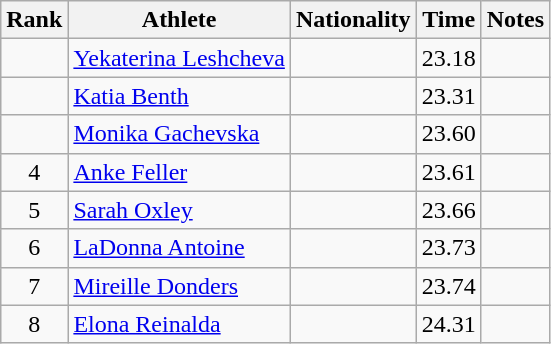<table class="wikitable sortable" style="text-align:center">
<tr>
<th>Rank</th>
<th>Athlete</th>
<th>Nationality</th>
<th>Time</th>
<th>Notes</th>
</tr>
<tr>
<td></td>
<td align=left><a href='#'>Yekaterina Leshcheva</a></td>
<td align=left></td>
<td>23.18</td>
<td></td>
</tr>
<tr>
<td></td>
<td align=left><a href='#'>Katia Benth</a></td>
<td align=left></td>
<td>23.31</td>
<td></td>
</tr>
<tr>
<td></td>
<td align=left><a href='#'>Monika Gachevska</a></td>
<td align=left></td>
<td>23.60</td>
<td></td>
</tr>
<tr>
<td>4</td>
<td align=left><a href='#'>Anke Feller</a></td>
<td align=left></td>
<td>23.61</td>
<td></td>
</tr>
<tr>
<td>5</td>
<td align=left><a href='#'>Sarah Oxley</a></td>
<td align=left></td>
<td>23.66</td>
<td></td>
</tr>
<tr>
<td>6</td>
<td align=left><a href='#'>LaDonna Antoine</a></td>
<td align=left></td>
<td>23.73</td>
<td></td>
</tr>
<tr>
<td>7</td>
<td align=left><a href='#'>Mireille Donders</a></td>
<td align=left></td>
<td>23.74</td>
<td></td>
</tr>
<tr>
<td>8</td>
<td align=left><a href='#'>Elona Reinalda</a></td>
<td align=left></td>
<td>24.31</td>
<td></td>
</tr>
</table>
